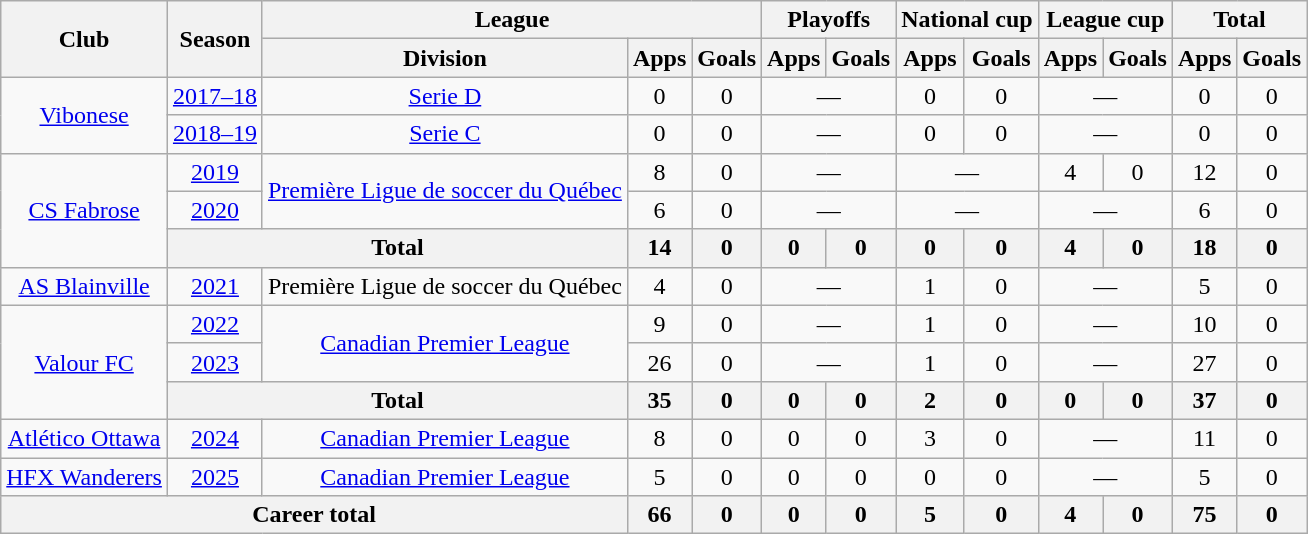<table class="wikitable" style="text-align:center">
<tr>
<th rowspan="2">Club</th>
<th rowspan="2">Season</th>
<th colspan="3">League</th>
<th colspan="2">Playoffs</th>
<th colspan="2">National cup</th>
<th colspan="2">League cup</th>
<th colspan="2">Total</th>
</tr>
<tr>
<th>Division</th>
<th>Apps</th>
<th>Goals</th>
<th>Apps</th>
<th>Goals</th>
<th>Apps</th>
<th>Goals</th>
<th>Apps</th>
<th>Goals</th>
<th>Apps</th>
<th>Goals</th>
</tr>
<tr>
<td rowspan="2"><a href='#'>Vibonese</a></td>
<td><a href='#'>2017–18</a></td>
<td><a href='#'>Serie D</a></td>
<td>0</td>
<td>0</td>
<td colspan="2">—</td>
<td>0</td>
<td>0</td>
<td colspan="2">—</td>
<td>0</td>
<td>0</td>
</tr>
<tr>
<td><a href='#'>2018–19</a></td>
<td><a href='#'>Serie C</a></td>
<td>0</td>
<td>0</td>
<td colspan="2">—</td>
<td>0</td>
<td>0</td>
<td colspan="2">—</td>
<td>0</td>
<td>0</td>
</tr>
<tr>
<td rowspan="3"><a href='#'>CS Fabrose</a></td>
<td><a href='#'>2019</a></td>
<td rowspan="2"><a href='#'>Première Ligue de soccer du Québec</a></td>
<td>8</td>
<td>0</td>
<td colspan="2">—</td>
<td colspan="2">—</td>
<td>4</td>
<td>0</td>
<td>12</td>
<td>0</td>
</tr>
<tr>
<td><a href='#'>2020</a></td>
<td>6</td>
<td>0</td>
<td colspan="2">—</td>
<td colspan="2">—</td>
<td colspan="2">—</td>
<td>6</td>
<td>0</td>
</tr>
<tr>
<th colspan="2">Total</th>
<th>14</th>
<th>0</th>
<th>0</th>
<th>0</th>
<th>0</th>
<th>0</th>
<th>4</th>
<th>0</th>
<th>18</th>
<th>0</th>
</tr>
<tr>
<td><a href='#'>AS Blainville</a></td>
<td><a href='#'>2021</a></td>
<td>Première Ligue de soccer du Québec</td>
<td>4</td>
<td>0</td>
<td colspan="2">—</td>
<td>1</td>
<td>0</td>
<td colspan="2">—</td>
<td>5</td>
<td>0</td>
</tr>
<tr>
<td rowspan="3"><a href='#'>Valour FC</a></td>
<td><a href='#'>2022</a></td>
<td rowspan="2"><a href='#'>Canadian Premier League</a></td>
<td>9</td>
<td>0</td>
<td colspan="2">—</td>
<td>1</td>
<td>0</td>
<td colspan="2">—</td>
<td>10</td>
<td>0</td>
</tr>
<tr>
<td><a href='#'>2023</a></td>
<td>26</td>
<td>0</td>
<td colspan="2">—</td>
<td>1</td>
<td>0</td>
<td colspan="2">—</td>
<td>27</td>
<td>0</td>
</tr>
<tr>
<th colspan="2">Total</th>
<th>35</th>
<th>0</th>
<th>0</th>
<th>0</th>
<th>2</th>
<th>0</th>
<th>0</th>
<th>0</th>
<th>37</th>
<th>0</th>
</tr>
<tr>
<td><a href='#'>Atlético Ottawa</a></td>
<td><a href='#'>2024</a></td>
<td><a href='#'>Canadian Premier League</a></td>
<td>8</td>
<td>0</td>
<td>0</td>
<td>0</td>
<td>3</td>
<td>0</td>
<td colspan="2">—</td>
<td>11</td>
<td>0</td>
</tr>
<tr>
<td><a href='#'>HFX Wanderers</a></td>
<td><a href='#'>2025</a></td>
<td><a href='#'>Canadian Premier League</a></td>
<td>5</td>
<td>0</td>
<td>0</td>
<td>0</td>
<td>0</td>
<td>0</td>
<td colspan="2">—</td>
<td>5</td>
<td>0</td>
</tr>
<tr>
<th colspan="3">Career total</th>
<th>66</th>
<th>0</th>
<th>0</th>
<th>0</th>
<th>5</th>
<th>0</th>
<th>4</th>
<th>0</th>
<th>75</th>
<th>0</th>
</tr>
</table>
